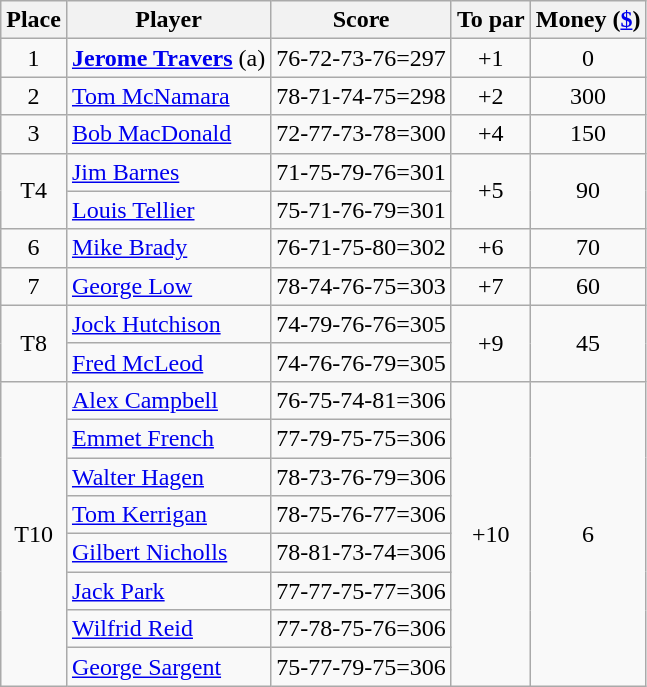<table class=wikitable>
<tr>
<th>Place</th>
<th>Player</th>
<th>Score</th>
<th>To par</th>
<th>Money (<a href='#'>$</a>)</th>
</tr>
<tr>
<td align=center>1</td>
<td> <strong><a href='#'>Jerome Travers</a></strong> (a)</td>
<td>76-72-73-76=297</td>
<td align=center>+1</td>
<td align=center>0</td>
</tr>
<tr>
<td align=center>2</td>
<td> <a href='#'>Tom McNamara</a></td>
<td>78-71-74-75=298</td>
<td align=center>+2</td>
<td align=center>300</td>
</tr>
<tr>
<td align=center>3</td>
<td> <a href='#'>Bob MacDonald</a></td>
<td>72-77-73-78=300</td>
<td align=center>+4</td>
<td align=center>150</td>
</tr>
<tr>
<td rowspan=2 align=center>T4</td>
<td> <a href='#'>Jim Barnes</a></td>
<td>71-75-79-76=301</td>
<td rowspan=2 align=center>+5</td>
<td rowspan=2 align=center>90</td>
</tr>
<tr>
<td> <a href='#'>Louis Tellier</a></td>
<td>75-71-76-79=301</td>
</tr>
<tr>
<td align=center>6</td>
<td> <a href='#'>Mike Brady</a></td>
<td>76-71-75-80=302</td>
<td align=center>+6</td>
<td align=center>70</td>
</tr>
<tr>
<td align=center>7</td>
<td> <a href='#'>George Low</a></td>
<td>78-74-76-75=303</td>
<td align=center>+7</td>
<td align=center>60</td>
</tr>
<tr>
<td rowspan=2 align=center>T8</td>
<td> <a href='#'>Jock Hutchison</a></td>
<td>74-79-76-76=305</td>
<td rowspan=2 align=center>+9</td>
<td rowspan=2 align=center>45</td>
</tr>
<tr>
<td> <a href='#'>Fred McLeod</a></td>
<td>74-76-76-79=305</td>
</tr>
<tr>
<td rowspan=8 align=center>T10</td>
<td> <a href='#'>Alex Campbell</a></td>
<td>76-75-74-81=306</td>
<td rowspan=8 align=center>+10</td>
<td rowspan=8 align=center>6</td>
</tr>
<tr>
<td> <a href='#'>Emmet French</a></td>
<td>77-79-75-75=306</td>
</tr>
<tr>
<td> <a href='#'>Walter Hagen</a></td>
<td>78-73-76-79=306</td>
</tr>
<tr>
<td> <a href='#'>Tom Kerrigan</a></td>
<td>78-75-76-77=306</td>
</tr>
<tr>
<td> <a href='#'>Gilbert Nicholls</a></td>
<td>78-81-73-74=306</td>
</tr>
<tr>
<td> <a href='#'>Jack Park</a></td>
<td>77-77-75-77=306</td>
</tr>
<tr>
<td> <a href='#'>Wilfrid Reid</a></td>
<td>77-78-75-76=306</td>
</tr>
<tr>
<td> <a href='#'>George Sargent</a></td>
<td>75-77-79-75=306</td>
</tr>
</table>
